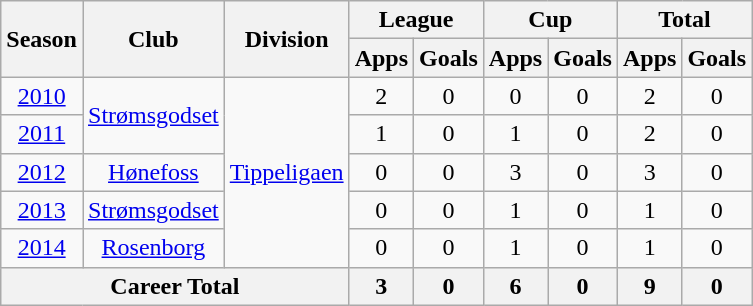<table class="wikitable" style="text-align: center;">
<tr>
<th rowspan="2">Season</th>
<th rowspan="2">Club</th>
<th rowspan="2">Division</th>
<th colspan="2">League</th>
<th colspan="2">Cup</th>
<th colspan="2">Total</th>
</tr>
<tr>
<th>Apps</th>
<th>Goals</th>
<th>Apps</th>
<th>Goals</th>
<th>Apps</th>
<th>Goals</th>
</tr>
<tr>
<td><a href='#'>2010</a></td>
<td rowspan="2" valign="center"><a href='#'>Strømsgodset</a></td>
<td rowspan="5" valign="center"><a href='#'>Tippeligaen</a></td>
<td>2</td>
<td>0</td>
<td>0</td>
<td>0</td>
<td>2</td>
<td>0</td>
</tr>
<tr>
<td><a href='#'>2011</a></td>
<td>1</td>
<td>0</td>
<td>1</td>
<td>0</td>
<td>2</td>
<td>0</td>
</tr>
<tr>
<td><a href='#'>2012</a></td>
<td rowspan="1" valign="center"><a href='#'>Hønefoss</a></td>
<td>0</td>
<td>0</td>
<td>3</td>
<td>0</td>
<td>3</td>
<td>0</td>
</tr>
<tr>
<td><a href='#'>2013</a></td>
<td rowspan="1" valign="center"><a href='#'>Strømsgodset</a></td>
<td>0</td>
<td>0</td>
<td>1</td>
<td>0</td>
<td>1</td>
<td>0</td>
</tr>
<tr>
<td><a href='#'>2014</a></td>
<td rowspan="1" valign="center"><a href='#'>Rosenborg</a></td>
<td>0</td>
<td>0</td>
<td>1</td>
<td>0</td>
<td>1</td>
<td>0</td>
</tr>
<tr>
<th colspan="3">Career Total</th>
<th>3</th>
<th>0</th>
<th>6</th>
<th>0</th>
<th>9</th>
<th>0</th>
</tr>
</table>
